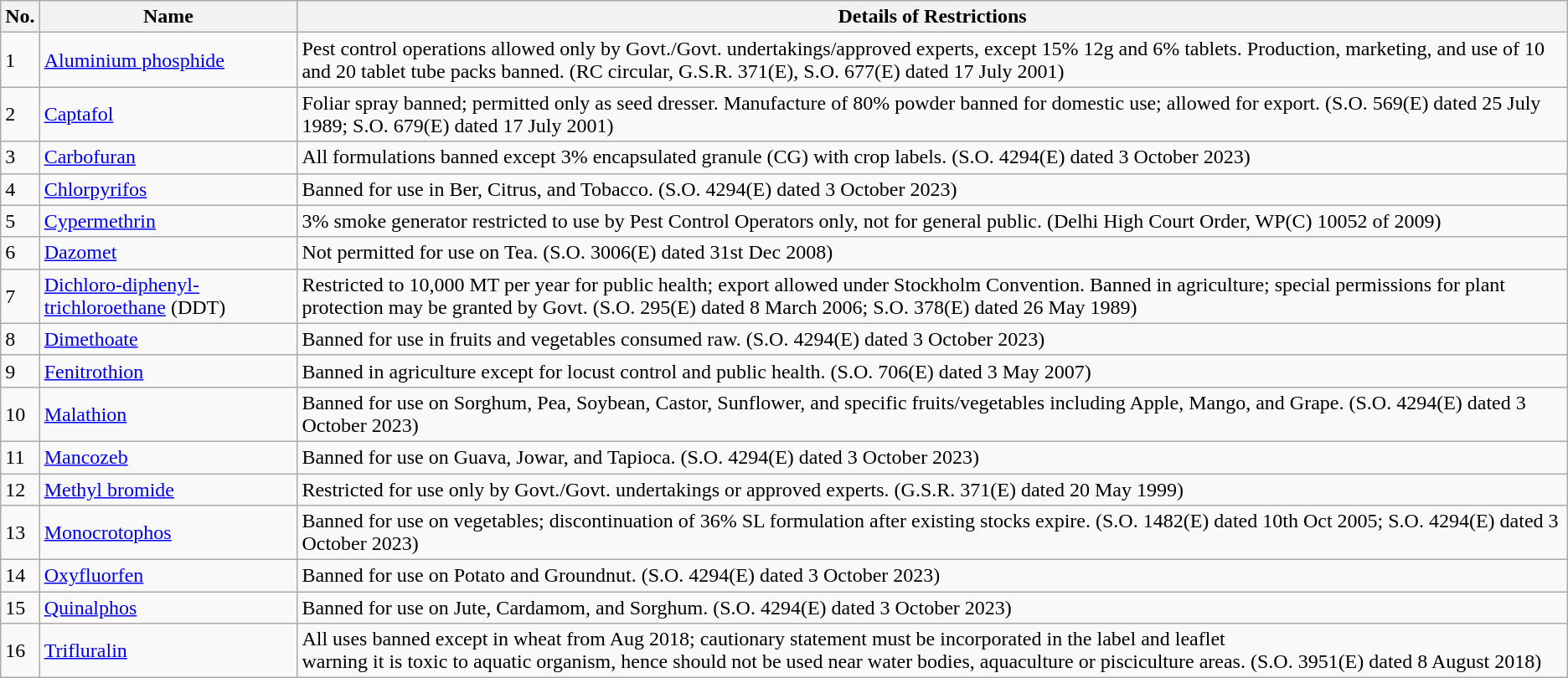<table class="wikitable">
<tr>
<th>No.</th>
<th>Name</th>
<th>Details of Restrictions</th>
</tr>
<tr>
<td>1</td>
<td><a href='#'>Aluminium phosphide</a></td>
<td>Pest control operations allowed only by Govt./Govt. undertakings/approved experts, except 15% 12g and 6% tablets. Production, marketing, and use of 10 and 20 tablet tube packs banned. (RC circular, G.S.R. 371(E), S.O. 677(E) dated 17 July 2001)</td>
</tr>
<tr>
<td>2</td>
<td><a href='#'>Captafol</a></td>
<td>Foliar spray banned; permitted only as seed dresser. Manufacture of 80% powder banned for domestic use; allowed for export. (S.O. 569(E) dated 25 July 1989; S.O. 679(E) dated 17 July 2001)</td>
</tr>
<tr>
<td>3</td>
<td><a href='#'>Carbofuran</a></td>
<td>All formulations banned except 3% encapsulated granule (CG) with crop labels. (S.O. 4294(E) dated 3 October 2023)</td>
</tr>
<tr>
<td>4</td>
<td><a href='#'>Chlorpyrifos</a></td>
<td>Banned for use in Ber, Citrus, and Tobacco. (S.O. 4294(E) dated 3 October 2023)</td>
</tr>
<tr>
<td>5</td>
<td><a href='#'>Cypermethrin</a></td>
<td>3% smoke generator restricted to use by Pest Control Operators only, not for general public. (Delhi High Court Order, WP(C) 10052 of 2009)</td>
</tr>
<tr>
<td>6</td>
<td><a href='#'>Dazomet</a></td>
<td>Not permitted for use on Tea. (S.O. 3006(E) dated 31st Dec 2008)</td>
</tr>
<tr>
<td>7</td>
<td><a href='#'>Dichloro-diphenyl-trichloroethane</a> (DDT)</td>
<td>Restricted to 10,000 MT per year for public health; export allowed under Stockholm Convention. Banned in agriculture; special permissions for plant protection may be granted by Govt. (S.O. 295(E) dated 8 March 2006; S.O. 378(E) dated 26 May 1989)</td>
</tr>
<tr>
<td>8</td>
<td><a href='#'>Dimethoate</a></td>
<td>Banned for use in fruits and vegetables consumed raw. (S.O. 4294(E) dated 3 October 2023)</td>
</tr>
<tr>
<td>9</td>
<td><a href='#'>Fenitrothion</a></td>
<td>Banned in agriculture except for locust control and public health. (S.O. 706(E) dated 3 May 2007)</td>
</tr>
<tr>
<td>10</td>
<td><a href='#'>Malathion</a></td>
<td>Banned for use on Sorghum, Pea, Soybean, Castor, Sunflower, and specific fruits/vegetables including Apple, Mango, and Grape. (S.O. 4294(E) dated 3 October 2023)</td>
</tr>
<tr>
<td>11</td>
<td><a href='#'>Mancozeb</a></td>
<td>Banned for use on Guava, Jowar, and Tapioca. (S.O. 4294(E) dated 3 October 2023)</td>
</tr>
<tr>
<td>12</td>
<td><a href='#'>Methyl bromide</a></td>
<td>Restricted for use only by Govt./Govt. undertakings or approved experts. (G.S.R. 371(E) dated 20 May 1999)</td>
</tr>
<tr>
<td>13</td>
<td><a href='#'>Monocrotophos</a></td>
<td>Banned for use on vegetables; discontinuation of 36% SL formulation after existing stocks expire. (S.O. 1482(E) dated 10th Oct 2005; S.O. 4294(E) dated 3 October 2023)</td>
</tr>
<tr>
<td>14</td>
<td><a href='#'>Oxyfluorfen</a></td>
<td>Banned for use on Potato and Groundnut. (S.O. 4294(E) dated 3 October 2023)</td>
</tr>
<tr>
<td>15</td>
<td><a href='#'>Quinalphos</a></td>
<td>Banned for use on Jute, Cardamom, and Sorghum. (S.O. 4294(E) dated 3 October 2023)</td>
</tr>
<tr>
<td>16</td>
<td><a href='#'>Trifluralin</a></td>
<td>All uses banned except in wheat from Aug 2018; cautionary statement must be incorporated in the label and leaflet<br>warning it is toxic to aquatic organism, hence should not be used near water bodies, aquaculture or pisciculture areas. (S.O. 3951(E) dated 8 August 2018)</td>
</tr>
</table>
